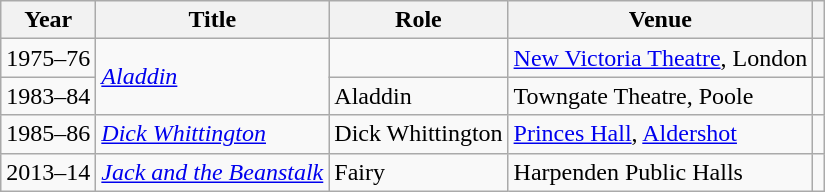<table class="wikitable sortable">
<tr>
<th>Year</th>
<th>Title</th>
<th>Role</th>
<th>Venue</th>
<th></th>
</tr>
<tr>
<td>1975–76</td>
<td rowspan="2"><em><a href='#'>Aladdin</a></em></td>
<td></td>
<td><a href='#'>New Victoria Theatre</a>, London</td>
<td style="text-align:center;"></td>
</tr>
<tr>
<td>1983–84</td>
<td>Aladdin</td>
<td>Towngate Theatre, Poole</td>
<td style="text-align:center;"></td>
</tr>
<tr>
<td>1985–86</td>
<td><em><a href='#'>Dick Whittington</a></em></td>
<td>Dick Whittington</td>
<td><a href='#'>Princes Hall</a>, <a href='#'>Aldershot</a></td>
<td style="text-align:center;"></td>
</tr>
<tr>
<td>2013–14</td>
<td><em><a href='#'>Jack and the Beanstalk</a></em></td>
<td>Fairy</td>
<td>Harpenden Public Halls</td>
<td style="text-align:center;"></td>
</tr>
</table>
